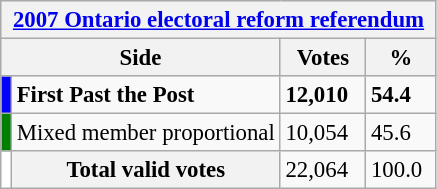<table class="wikitable" style="font-size: 95%; clear:both">
<tr style="background-color:#E9E9E9">
<th colspan=4><a href='#'>2007 Ontario electoral reform referendum</a></th>
</tr>
<tr style="background-color:#E9E9E9">
<th colspan=2 style="width: 130px">Side</th>
<th style="width: 50px">Votes</th>
<th style="width: 40px">%</th>
</tr>
<tr>
<td bgcolor="blue"></td>
<td><strong>First Past the Post</strong></td>
<td><strong>12,010</strong></td>
<td><strong>54.4</strong></td>
</tr>
<tr>
<td bgcolor="green"></td>
<td>Mixed member proportional</td>
<td>10,054</td>
<td>45.6</td>
</tr>
<tr>
<td bgcolor="white"></td>
<th>Total valid votes</th>
<td>22,064</td>
<td>100.0</td>
</tr>
</table>
